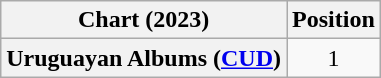<table class="wikitable plainrowheaders" style="text-align:center">
<tr>
<th scope="col">Chart (2023)</th>
<th scope="col">Position</th>
</tr>
<tr>
<th scope="row">Uruguayan Albums (<a href='#'>CUD</a>)</th>
<td>1</td>
</tr>
</table>
